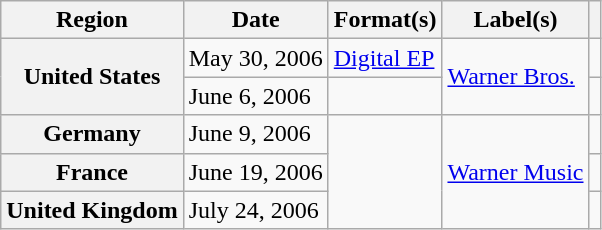<table class="wikitable plainrowheaders">
<tr>
<th scope="col">Region</th>
<th scope="col">Date</th>
<th scope="col">Format(s)</th>
<th scope="col">Label(s)</th>
<th scope="col"></th>
</tr>
<tr>
<th scope="row" rowspan="2">United States</th>
<td>May 30, 2006</td>
<td><a href='#'>Digital EP</a></td>
<td rowspan="2"><a href='#'>Warner Bros.</a></td>
<td></td>
</tr>
<tr>
<td>June 6, 2006</td>
<td></td>
<td></td>
</tr>
<tr>
<th scope="row">Germany</th>
<td>June 9, 2006</td>
<td rowspan="3"></td>
<td rowspan="3"><a href='#'>Warner Music</a></td>
<td></td>
</tr>
<tr>
<th scope="row">France</th>
<td>June 19, 2006</td>
<td></td>
</tr>
<tr>
<th scope="row">United Kingdom</th>
<td>July 24, 2006</td>
<td></td>
</tr>
</table>
